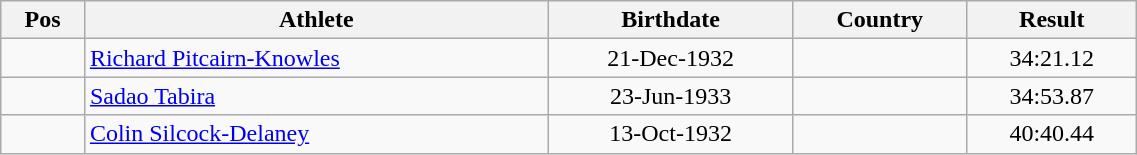<table class="wikitable"  style="text-align:center; width:60%;">
<tr>
<th>Pos</th>
<th>Athlete</th>
<th>Birthdate</th>
<th>Country</th>
<th>Result</th>
</tr>
<tr>
<td align=center></td>
<td align=left><a href='#'>Richard Pitcairn-Knowles</a></td>
<td>21-Dec-1932</td>
<td align=left></td>
<td>34:21.12</td>
</tr>
<tr>
<td align=center></td>
<td align=left><a href='#'>Sadao Tabira</a></td>
<td>23-Jun-1933</td>
<td align=left></td>
<td>34:53.87</td>
</tr>
<tr>
<td align=center></td>
<td align=left><a href='#'>Colin Silcock-Delaney</a></td>
<td>13-Oct-1932</td>
<td align=left></td>
<td>40:40.44</td>
</tr>
</table>
